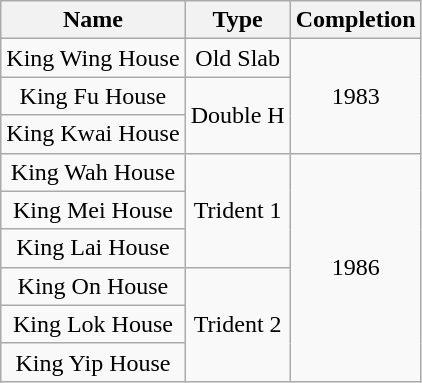<table class="wikitable" style="text-align: center">
<tr>
<th>Name</th>
<th>Type</th>
<th>Completion</th>
</tr>
<tr>
<td>King Wing House</td>
<td>Old Slab</td>
<td rowspan="3">1983</td>
</tr>
<tr>
<td>King Fu House</td>
<td rowspan="2">Double H</td>
</tr>
<tr>
<td>King Kwai House</td>
</tr>
<tr>
<td>King Wah House</td>
<td rowspan="3">Trident 1</td>
<td rowspan="6">1986</td>
</tr>
<tr>
<td>King Mei House</td>
</tr>
<tr>
<td>King Lai House</td>
</tr>
<tr>
<td>King On House</td>
<td rowspan="3">Trident 2</td>
</tr>
<tr>
<td>King Lok House</td>
</tr>
<tr>
<td>King Yip House</td>
</tr>
</table>
